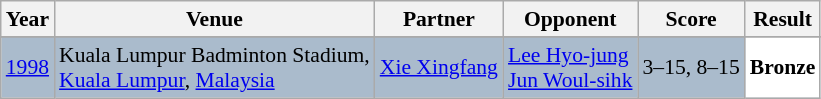<table class="sortable wikitable" style="font-size: 90%;">
<tr>
<th>Year</th>
<th>Venue</th>
<th>Partner</th>
<th>Opponent</th>
<th>Score</th>
<th>Result</th>
</tr>
<tr>
</tr>
<tr style="background:#AABBCC">
<td align="center"><a href='#'>1998</a></td>
<td align="left">Kuala Lumpur Badminton Stadium,<br><a href='#'>Kuala Lumpur</a>, <a href='#'>Malaysia</a></td>
<td align="left"> <a href='#'>Xie Xingfang</a></td>
<td align="left"> <a href='#'>Lee Hyo-jung</a> <br>  <a href='#'>Jun Woul-sihk</a></td>
<td align="left">3–15, 8–15</td>
<td style="text-align:left; background:white"> <strong>Bronze</strong></td>
</tr>
</table>
